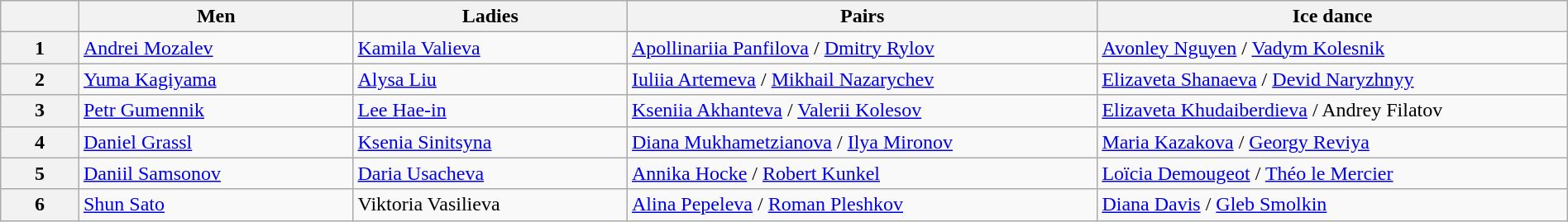<table class="wikitable unsortable" style="text-align:left; width:100%">
<tr>
<th scope="col" style="width:5%"></th>
<th scope="col" style="width:17.5%">Men</th>
<th scope="col" style="width:17.5%">Ladies</th>
<th scope="col" style="width:30%">Pairs</th>
<th scope="col" style="width:30%">Ice dance</th>
</tr>
<tr>
<th scope="row">1</th>
<td> <a href='#'>Andrei Mozalev</a></td>
<td> <a href='#'>Kamila Valieva</a></td>
<td> <a href='#'>Apollinariia Panfilova</a> / <a href='#'>Dmitry Rylov</a></td>
<td> <a href='#'>Avonley Nguyen</a> / <a href='#'>Vadym Kolesnik</a></td>
</tr>
<tr>
<th scope="row">2</th>
<td> <a href='#'>Yuma Kagiyama</a></td>
<td> <a href='#'>Alysa Liu</a></td>
<td> <a href='#'>Iuliia Artemeva</a> / <a href='#'>Mikhail Nazarychev</a></td>
<td> <a href='#'>Elizaveta Shanaeva</a> / <a href='#'>Devid Naryzhnyy</a></td>
</tr>
<tr>
<th scope="row">3</th>
<td> <a href='#'>Petr Gumennik</a></td>
<td> <a href='#'>Lee Hae-in</a></td>
<td> <a href='#'>Kseniia Akhanteva</a> / <a href='#'>Valerii Kolesov</a></td>
<td> <a href='#'>Elizaveta Khudaiberdieva</a> / Andrey Filatov</td>
</tr>
<tr>
<th scope="row">4</th>
<td> <a href='#'>Daniel Grassl</a></td>
<td> <a href='#'>Ksenia Sinitsyna</a></td>
<td> <a href='#'>Diana Mukhametzianova</a> / <a href='#'>Ilya Mironov</a></td>
<td> <a href='#'>Maria Kazakova</a> / <a href='#'>Georgy Reviya</a></td>
</tr>
<tr>
<th scope="row">5</th>
<td> <a href='#'>Daniil Samsonov</a></td>
<td> <a href='#'>Daria Usacheva</a></td>
<td> <a href='#'>Annika Hocke</a> / <a href='#'>Robert Kunkel</a></td>
<td> <a href='#'>Loïcia Demougeot</a> / <a href='#'>Théo le Mercier</a></td>
</tr>
<tr>
<th scope="row">6</th>
<td> <a href='#'>Shun Sato</a></td>
<td> Viktoria Vasilieva</td>
<td> <a href='#'>Alina Pepeleva</a> / <a href='#'>Roman Pleshkov</a></td>
<td> <a href='#'>Diana Davis</a> / <a href='#'>Gleb Smolkin</a></td>
</tr>
</table>
